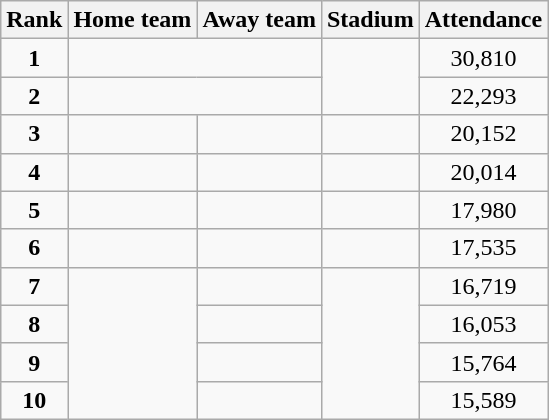<table class="wikitable" style="text-align:center">
<tr>
<th>Rank</th>
<th>Home team</th>
<th>Away team</th>
<th>Stadium</th>
<th>Attendance</th>
</tr>
<tr>
<td><strong>1</strong></td>
<td align="center" colspan=2></td>
<td rowspan=2></td>
<td>30,810</td>
</tr>
<tr>
<td><strong>2</strong></td>
<td align="center" colspan=2></td>
<td>22,293</td>
</tr>
<tr>
<td><strong>3</strong></td>
<td style="text-align:left"></td>
<td style="text-align:left"></td>
<td></td>
<td>20,152</td>
</tr>
<tr>
<td><strong>4</strong></td>
<td style="text-align:left"></td>
<td style="text-align:left"></td>
<td></td>
<td>20,014</td>
</tr>
<tr>
<td><strong>5</strong></td>
<td style="text-align:left"></td>
<td style="text-align:left"></td>
<td></td>
<td>17,980</td>
</tr>
<tr>
<td><strong>6</strong></td>
<td style="text-align:left"></td>
<td style="text-align:left"></td>
<td></td>
<td>17,535</td>
</tr>
<tr>
<td><strong>7</strong></td>
<td rowspan=4></td>
<td style="text-align:left"></td>
<td rowspan=4></td>
<td>16,719</td>
</tr>
<tr>
<td><strong>8</strong></td>
<td style="text-align:left"></td>
<td>16,053</td>
</tr>
<tr>
<td><strong>9</strong></td>
<td style="text-align:left"></td>
<td>15,764</td>
</tr>
<tr>
<td><strong>10</strong></td>
<td style="text-align:left"></td>
<td>15,589</td>
</tr>
</table>
